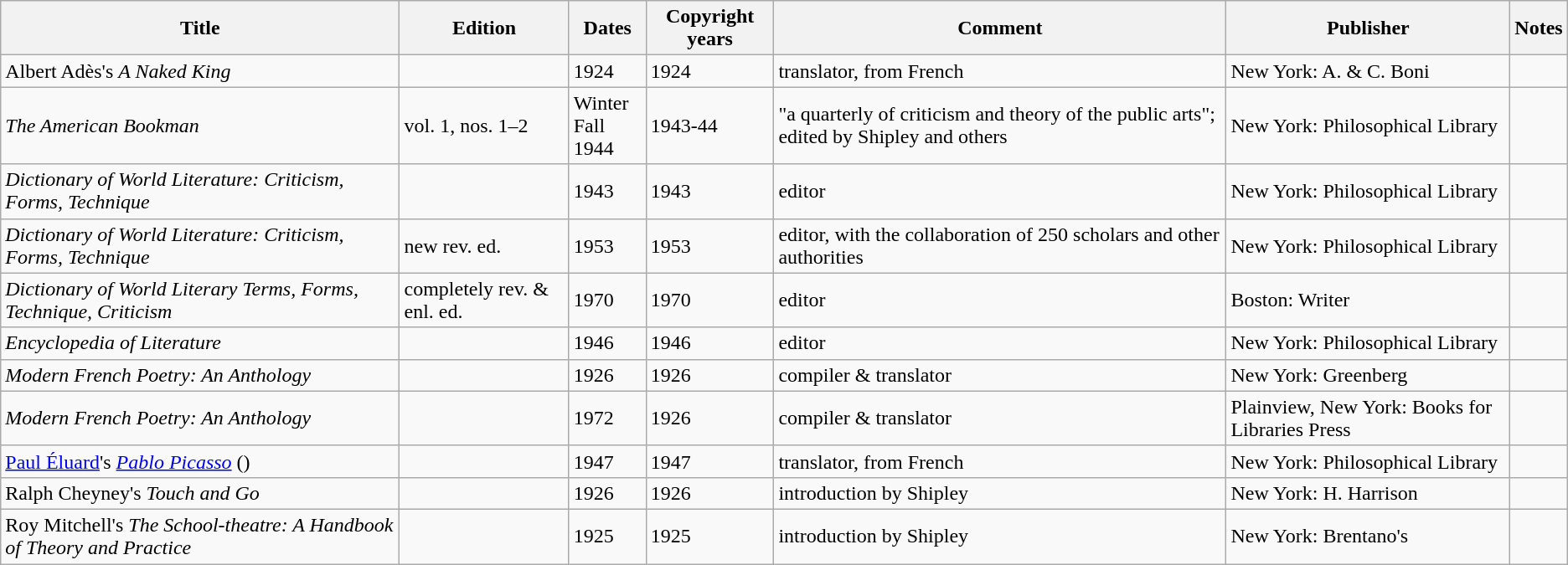<table class="wikitable sortable" align=centre>
<tr>
<th>Title</th>
<th>Edition</th>
<th>Dates</th>
<th>Copyright years</th>
<th>Comment</th>
<th>Publisher</th>
<th>Notes</th>
</tr>
<tr>
<td>Albert Adès's <em>A Naked King</em></td>
<td></td>
<td>1924</td>
<td>1924</td>
<td>translator, from French</td>
<td>New York: A. & C. Boni</td>
<td></td>
</tr>
<tr>
<td><em>The American Bookman</em></td>
<td>vol. 1, nos. 1–2</td>
<td>Winter <br> Fall 1944</td>
<td>1943-44</td>
<td>"a quarterly of criticism and theory of the public arts"; edited by Shipley and others</td>
<td>New York: Philosophical Library</td>
<td></td>
</tr>
<tr>
<td><em>Dictionary of World Literature: Criticism, Forms, Technique</em></td>
<td></td>
<td>1943</td>
<td>1943</td>
<td>editor</td>
<td>New York: Philosophical Library</td>
<td></td>
</tr>
<tr>
<td><em>Dictionary of World Literature: Criticism, Forms, Technique</em></td>
<td>new rev. ed.</td>
<td>1953</td>
<td>1953</td>
<td>editor, with the collaboration of 250 scholars and other authorities</td>
<td>New York: Philosophical Library</td>
<td></td>
</tr>
<tr>
<td><em>Dictionary of World Literary Terms, Forms, Technique, Criticism</em></td>
<td>completely rev. & enl. ed.</td>
<td>1970</td>
<td>1970</td>
<td>editor</td>
<td>Boston: Writer</td>
<td></td>
</tr>
<tr>
<td><em>Encyclopedia of Literature</em></td>
<td></td>
<td>1946</td>
<td>1946</td>
<td>editor</td>
<td>New York: Philosophical Library</td>
<td></td>
</tr>
<tr>
<td><em>Modern French Poetry: An Anthology</em></td>
<td></td>
<td>1926</td>
<td>1926</td>
<td>compiler & translator</td>
<td>New York: Greenberg</td>
<td></td>
</tr>
<tr>
<td><em>Modern French Poetry: An Anthology</em></td>
<td></td>
<td>1972</td>
<td>1926</td>
<td>compiler & translator</td>
<td>Plainview, New York: Books for Libraries Press</td>
<td></td>
</tr>
<tr>
<td><a href='#'>Paul Éluard</a>'s <em><a href='#'>Pablo Picasso</a></em> ()</td>
<td></td>
<td>1947</td>
<td>1947</td>
<td>translator, from French</td>
<td>New York: Philosophical Library</td>
<td></td>
</tr>
<tr>
<td>Ralph Cheyney's <em>Touch and Go</em></td>
<td></td>
<td>1926</td>
<td>1926</td>
<td>introduction by Shipley</td>
<td>New York: H. Harrison</td>
<td></td>
</tr>
<tr>
<td>Roy Mitchell's <em>The School-theatre: A Handbook of Theory and Practice</em></td>
<td></td>
<td>1925</td>
<td>1925</td>
<td>introduction by Shipley</td>
<td>New York: Brentano's</td>
<td></td>
</tr>
</table>
